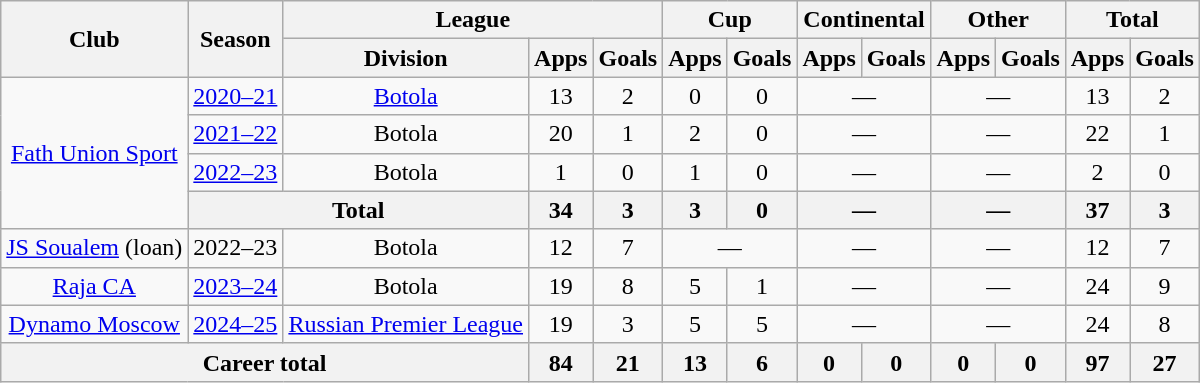<table class="wikitable" style="text-align: center;">
<tr>
<th rowspan="2">Club</th>
<th rowspan="2">Season</th>
<th colspan="3">League</th>
<th colspan="2">Cup</th>
<th colspan="2">Continental</th>
<th colspan="2">Other</th>
<th colspan="2">Total</th>
</tr>
<tr>
<th>Division</th>
<th>Apps</th>
<th>Goals</th>
<th>Apps</th>
<th>Goals</th>
<th>Apps</th>
<th>Goals</th>
<th>Apps</th>
<th>Goals</th>
<th>Apps</th>
<th>Goals</th>
</tr>
<tr>
<td rowspan="4"><a href='#'>Fath Union Sport</a></td>
<td><a href='#'>2020–21</a></td>
<td><a href='#'>Botola</a></td>
<td>13</td>
<td>2</td>
<td>0</td>
<td>0</td>
<td colspan="2">—</td>
<td colspan="2">—</td>
<td>13</td>
<td>2</td>
</tr>
<tr>
<td><a href='#'>2021–22</a></td>
<td>Botola</td>
<td>20</td>
<td>1</td>
<td>2</td>
<td>0</td>
<td colspan="2">—</td>
<td colspan="2">—</td>
<td>22</td>
<td>1</td>
</tr>
<tr>
<td><a href='#'>2022–23</a></td>
<td>Botola</td>
<td>1</td>
<td>0</td>
<td>1</td>
<td>0</td>
<td colspan="2">—</td>
<td colspan="2">—</td>
<td>2</td>
<td>0</td>
</tr>
<tr>
<th colspan="2">Total</th>
<th>34</th>
<th>3</th>
<th>3</th>
<th>0</th>
<th colspan="2">—</th>
<th colspan="2">—</th>
<th>37</th>
<th>3</th>
</tr>
<tr>
<td><a href='#'>JS Soualem</a> (loan)</td>
<td>2022–23</td>
<td>Botola</td>
<td>12</td>
<td>7</td>
<td colspan="2">—</td>
<td colspan="2">—</td>
<td colspan="2">—</td>
<td>12</td>
<td>7</td>
</tr>
<tr>
<td><a href='#'>Raja CA</a></td>
<td><a href='#'>2023–24</a></td>
<td>Botola</td>
<td>19</td>
<td>8</td>
<td>5</td>
<td>1</td>
<td colspan="2">—</td>
<td colspan="2">—</td>
<td>24</td>
<td>9</td>
</tr>
<tr>
<td><a href='#'>Dynamo Moscow</a></td>
<td><a href='#'>2024–25</a></td>
<td><a href='#'>Russian Premier League</a></td>
<td>19</td>
<td>3</td>
<td>5</td>
<td>5</td>
<td colspan="2">—</td>
<td colspan="2">—</td>
<td>24</td>
<td>8</td>
</tr>
<tr>
<th colspan="3">Career total</th>
<th>84</th>
<th>21</th>
<th>13</th>
<th>6</th>
<th>0</th>
<th>0</th>
<th>0</th>
<th>0</th>
<th>97</th>
<th>27</th>
</tr>
</table>
